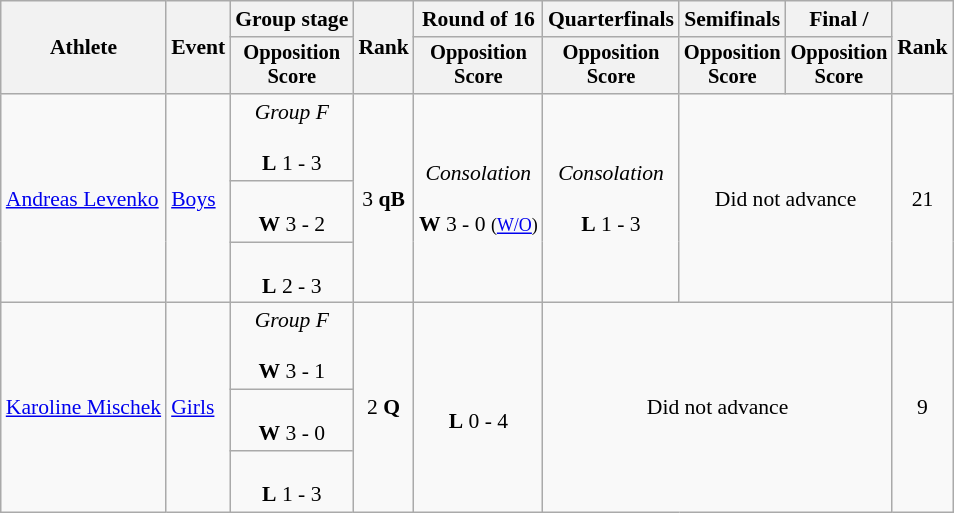<table class=wikitable style="font-size:90%">
<tr>
<th rowspan="2">Athlete</th>
<th rowspan="2">Event</th>
<th>Group stage</th>
<th rowspan="2">Rank</th>
<th>Round of 16</th>
<th>Quarterfinals</th>
<th>Semifinals</th>
<th>Final / </th>
<th rowspan=2>Rank</th>
</tr>
<tr style="font-size:95%">
<th>Opposition<br>Score</th>
<th>Opposition<br>Score</th>
<th>Opposition<br>Score</th>
<th>Opposition<br>Score</th>
<th>Opposition<br>Score</th>
</tr>
<tr align=center>
<td align=left rowspan=3><a href='#'>Andreas Levenko</a></td>
<td align=left rowspan=3><a href='#'>Boys</a></td>
<td><em>Group F</em><br><br><strong>L</strong> 1 - 3</td>
<td rowspan=3>3 <strong>qB</strong></td>
<td rowspan=3><em>Consolation</em><br><br><strong>W</strong> 3 - 0 <small>(<a href='#'>W/O</a>)</small></td>
<td rowspan=3><em>Consolation</em><br><br><strong>L</strong> 1 - 3</td>
<td rowspan=3 colspan=2>Did not advance</td>
<td rowspan=3>21</td>
</tr>
<tr align=center>
<td><br><strong>W</strong> 3 - 2</td>
</tr>
<tr align=center>
<td><br><strong>L</strong> 2 - 3</td>
</tr>
<tr align=center>
<td align=left rowspan=3><a href='#'>Karoline Mischek</a></td>
<td align=left rowspan=3><a href='#'>Girls</a></td>
<td><em>Group F</em><br><br><strong>W</strong> 3 - 1</td>
<td rowspan=3>2 <strong>Q</strong></td>
<td rowspan=3><br><strong>L</strong> 0 - 4</td>
<td rowspan=3 colspan=3>Did not advance</td>
<td rowspan=3>9</td>
</tr>
<tr align=center>
<td><br><strong>W</strong> 3 - 0</td>
</tr>
<tr align=center>
<td><br><strong>L</strong> 1 - 3</td>
</tr>
</table>
